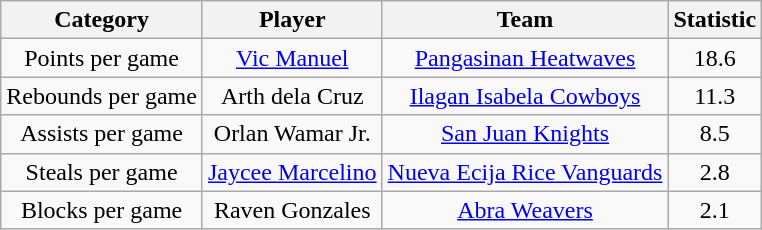<table class="wikitable sortable" style="text-align:center">
<tr>
<th>Category</th>
<th>Player</th>
<th>Team</th>
<th>Statistic</th>
</tr>
<tr>
<td>Points per game</td>
<td><a href='#'>Vic Manuel</a></td>
<td><a href='#'>Pangasinan Heatwaves</a></td>
<td>18.6</td>
</tr>
<tr>
<td>Rebounds per game</td>
<td>Arth dela Cruz</td>
<td><a href='#'>Ilagan Isabela Cowboys</a></td>
<td>11.3</td>
</tr>
<tr>
<td>Assists per game</td>
<td>Orlan Wamar Jr.</td>
<td><a href='#'>San Juan Knights</a></td>
<td>8.5</td>
</tr>
<tr>
<td>Steals per game</td>
<td><a href='#'>Jaycee Marcelino</a></td>
<td><a href='#'>Nueva Ecija Rice Vanguards</a></td>
<td>2.8</td>
</tr>
<tr>
<td>Blocks per game</td>
<td>Raven Gonzales</td>
<td><a href='#'>Abra Weavers</a></td>
<td>2.1<br></td>
</tr>
</table>
